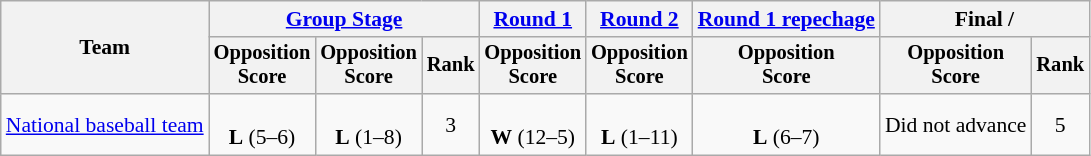<table class="wikitable" style="font-size:90%">
<tr>
<th rowspan=2>Team</th>
<th colspan=3><a href='#'>Group Stage</a></th>
<th><a href='#'>Round 1</a></th>
<th><a href='#'>Round 2</a></th>
<th><a href='#'>Round 1 repechage</a></th>
<th colspan=2>Final / </th>
</tr>
<tr style="font-size:95%">
<th>Opposition<br>Score</th>
<th>Opposition<br>Score</th>
<th>Rank</th>
<th>Opposition<br>Score</th>
<th>Opposition<br>Score</th>
<th>Opposition<br>Score</th>
<th>Opposition<br>Score</th>
<th>Rank</th>
</tr>
<tr align=center>
<td align=left><a href='#'>National baseball team</a></td>
<td><br><strong>L</strong> (5–6)</td>
<td><br><strong>L</strong> (1–8)</td>
<td>3</td>
<td><br><strong>W</strong> (12–5)</td>
<td><br><strong>L</strong> (1–11)</td>
<td><br><strong>L</strong> (6–7)</td>
<td>Did not advance</td>
<td>5</td>
</tr>
</table>
